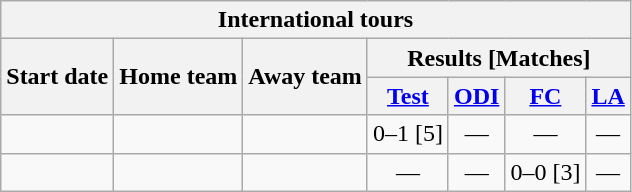<table class="wikitable">
<tr>
<th colspan="7">International tours</th>
</tr>
<tr>
<th rowspan="2">Start date</th>
<th rowspan="2">Home team</th>
<th rowspan="2">Away team</th>
<th colspan="4">Results [Matches]</th>
</tr>
<tr>
<th><a href='#'>Test</a></th>
<th><a href='#'>ODI</a></th>
<th><a href='#'>FC</a></th>
<th><a href='#'>LA</a></th>
</tr>
<tr>
<td><a href='#'></a></td>
<td></td>
<td></td>
<td>0–1 [5]</td>
<td ; style="text-align:center">—</td>
<td ; style="text-align:center">—</td>
<td ; style="text-align:center">—</td>
</tr>
<tr>
<td><a href='#'></a></td>
<td></td>
<td></td>
<td ; style="text-align:center">—</td>
<td ; style="text-align:center">—</td>
<td>0–0 [3]</td>
<td ; style="text-align:center">—</td>
</tr>
</table>
